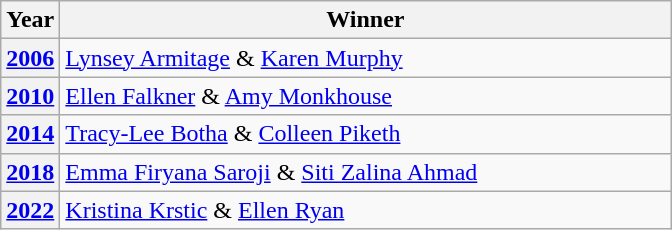<table class="wikitable">
<tr>
<th>Year</th>
<th Width=400>Winner</th>
</tr>
<tr>
<th><a href='#'>2006</a></th>
<td> <a href='#'>Lynsey Armitage</a> & <a href='#'>Karen Murphy</a></td>
</tr>
<tr>
<th><a href='#'>2010</a></th>
<td> <a href='#'>Ellen Falkner</a> & <a href='#'>Amy Monkhouse</a></td>
</tr>
<tr>
<th><a href='#'>2014</a></th>
<td> <a href='#'>Tracy-Lee Botha</a> & <a href='#'>Colleen Piketh</a></td>
</tr>
<tr>
<th><a href='#'>2018</a></th>
<td> <a href='#'>Emma Firyana Saroji</a> & <a href='#'>Siti Zalina Ahmad</a></td>
</tr>
<tr>
<th><a href='#'>2022</a></th>
<td> <a href='#'>Kristina Krstic</a> & <a href='#'>Ellen Ryan</a></td>
</tr>
</table>
